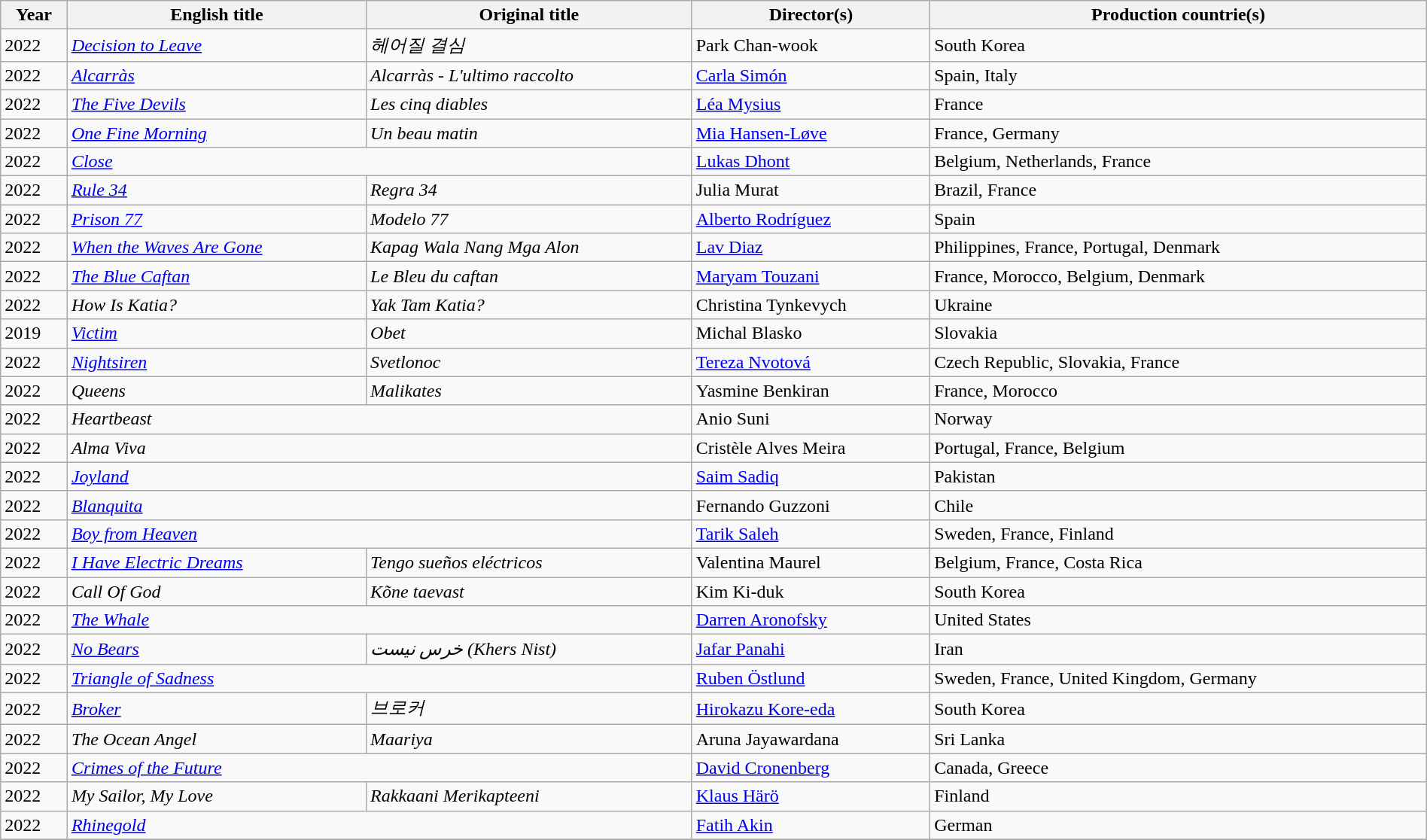<table class="sortable wikitable" style="width:100%; margin-bottom:4px" cellpadding="5">
<tr>
<th scope="col">Year</th>
<th scope="col">English title</th>
<th scope="col">Original title</th>
<th scope="col">Director(s)</th>
<th scope="col">Production countrie(s)</th>
</tr>
<tr>
<td>2022</td>
<td><em><a href='#'>Decision to Leave</a></em></td>
<td><em>헤어질 결심</em></td>
<td>Park Chan-wook</td>
<td>South Korea</td>
</tr>
<tr>
<td>2022</td>
<td><em><a href='#'>Alcarràs</a></em></td>
<td><em>Alcarràs - L'ultimo raccolto</em></td>
<td><a href='#'>Carla Simón</a></td>
<td>Spain, Italy</td>
</tr>
<tr>
<td>2022</td>
<td><em><a href='#'>The Five Devils</a></em></td>
<td><em>Les cinq diables</em></td>
<td><a href='#'>Léa Mysius</a></td>
<td>France</td>
</tr>
<tr>
<td>2022</td>
<td><em><a href='#'>One Fine Morning</a></em></td>
<td><em>Un beau matin</em></td>
<td><a href='#'>Mia Hansen-Løve</a></td>
<td>France, Germany</td>
</tr>
<tr>
<td>2022</td>
<td colspan=2><em><a href='#'>Close</a></em></td>
<td><a href='#'>Lukas Dhont</a></td>
<td>Belgium, Netherlands, France</td>
</tr>
<tr>
<td>2022</td>
<td><em><a href='#'>Rule 34</a></em></td>
<td><em>Regra 34</em></td>
<td>Julia Murat</td>
<td>Brazil, France</td>
</tr>
<tr>
<td>2022</td>
<td><em><a href='#'>Prison 77</a></em></td>
<td><em>Modelo 77</em></td>
<td><a href='#'>Alberto Rodríguez</a></td>
<td>Spain</td>
</tr>
<tr>
<td>2022</td>
<td><em><a href='#'>When the Waves Are Gone</a></em></td>
<td><em>Kapag Wala Nang Mga Alon</em></td>
<td><a href='#'>Lav Diaz</a></td>
<td>Philippines, France, Portugal, Denmark</td>
</tr>
<tr>
<td>2022</td>
<td><em><a href='#'>The Blue Caftan</a></em></td>
<td><em>Le Bleu du caftan</em></td>
<td><a href='#'>Maryam Touzani</a></td>
<td>France, Morocco, Belgium, Denmark</td>
</tr>
<tr>
<td>2022</td>
<td><em>How Is Katia?</em></td>
<td><em>Yak Tam Katia?</em></td>
<td>Christina Tynkevych</td>
<td>Ukraine</td>
</tr>
<tr>
<td>2019</td>
<td><em><a href='#'>Victim</a></em></td>
<td><em>Obet</em></td>
<td>Michal Blasko</td>
<td>Slovakia</td>
</tr>
<tr>
<td>2022</td>
<td><em><a href='#'>Nightsiren</a></em></td>
<td><em>Svetlonoc</em></td>
<td><a href='#'>Tereza Nvotová</a></td>
<td>Czech Republic, Slovakia, France</td>
</tr>
<tr>
<td>2022</td>
<td><em>Queens</em></td>
<td><em>Malikates</em></td>
<td>Yasmine Benkiran</td>
<td>France, Morocco</td>
</tr>
<tr>
<td>2022</td>
<td colspan=2><em>Heartbeast</em></td>
<td>Anio Suni</td>
<td>Norway</td>
</tr>
<tr>
<td>2022</td>
<td colspan=2><em>Alma Viva</em></td>
<td>Cristèle Alves Meira</td>
<td>Portugal, France, Belgium</td>
</tr>
<tr>
<td>2022</td>
<td colspan=2><em><a href='#'>Joyland</a></em></td>
<td><a href='#'>Saim Sadiq</a></td>
<td>Pakistan</td>
</tr>
<tr>
<td>2022</td>
<td colspan=2><em><a href='#'>Blanquita</a></em></td>
<td>Fernando Guzzoni</td>
<td>Chile</td>
</tr>
<tr>
<td>2022</td>
<td colspan=2><em><a href='#'>Boy from Heaven</a></em></td>
<td><a href='#'>Tarik Saleh</a></td>
<td>Sweden, France, Finland</td>
</tr>
<tr>
<td>2022</td>
<td><em><a href='#'>I Have Electric Dreams</a></em></td>
<td><em>Tengo sueños eléctricos</em></td>
<td>Valentina Maurel</td>
<td>Belgium, France, Costa Rica</td>
</tr>
<tr>
<td>2022</td>
<td><em>Call Of God</em></td>
<td><em>Kõne taevast</em></td>
<td>Kim Ki-duk</td>
<td>South Korea</td>
</tr>
<tr>
<td>2022</td>
<td colspan=2><em><a href='#'>The Whale</a></em></td>
<td><a href='#'>Darren Aronofsky</a></td>
<td>United States</td>
</tr>
<tr>
<td>2022</td>
<td><em><a href='#'>No Bears</a></em></td>
<td><em>خرس نیست (Khers Nist)</em></td>
<td><a href='#'>Jafar Panahi</a></td>
<td>Iran</td>
</tr>
<tr>
<td>2022</td>
<td colspan=2><em><a href='#'>Triangle of Sadness</a></em></td>
<td><a href='#'>Ruben Östlund</a></td>
<td>Sweden, France, United Kingdom, Germany</td>
</tr>
<tr>
<td>2022</td>
<td><em><a href='#'>Broker</a></em></td>
<td><em>브로커</em></td>
<td><a href='#'>Hirokazu Kore-eda</a></td>
<td>South Korea</td>
</tr>
<tr>
<td>2022</td>
<td><em>The Ocean Angel</em></td>
<td><em>Maariya</em></td>
<td>Aruna Jayawardana</td>
<td>Sri Lanka</td>
</tr>
<tr>
<td>2022</td>
<td colspan=2><em><a href='#'>Crimes of the Future</a></em></td>
<td><a href='#'>David Cronenberg</a></td>
<td>Canada, Greece</td>
</tr>
<tr>
<td>2022</td>
<td><em>My Sailor, My Love</em></td>
<td><em>Rakkaani Merikapteeni</em></td>
<td><a href='#'>Klaus Härö</a></td>
<td>Finland</td>
</tr>
<tr>
<td>2022</td>
<td colspan=2><em><a href='#'>Rhinegold</a></em></td>
<td><a href='#'>Fatih Akin</a></td>
<td>German</td>
</tr>
<tr>
</tr>
</table>
